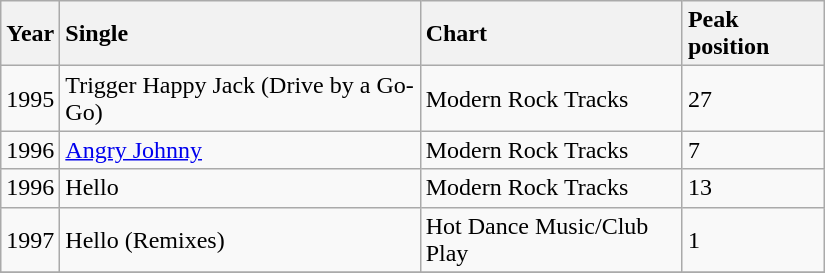<table class="wikitable" style="margin-top: 0" width="550px">
<tr>
<th style="text-align: left">Year</th>
<th style="text-align: left">Single</th>
<th style="text-align: left">Chart</th>
<th style="text-align: left">Peak position</th>
</tr>
<tr>
<td>1995</td>
<td>Trigger Happy Jack (Drive by a Go-Go)</td>
<td>Modern Rock Tracks</td>
<td>27</td>
</tr>
<tr>
<td>1996</td>
<td><a href='#'>Angry Johnny</a></td>
<td>Modern Rock Tracks</td>
<td>7</td>
</tr>
<tr>
<td>1996</td>
<td>Hello</td>
<td>Modern Rock Tracks</td>
<td>13</td>
</tr>
<tr>
<td>1997</td>
<td>Hello (Remixes)</td>
<td>Hot Dance Music/Club Play</td>
<td>1</td>
</tr>
<tr>
</tr>
</table>
